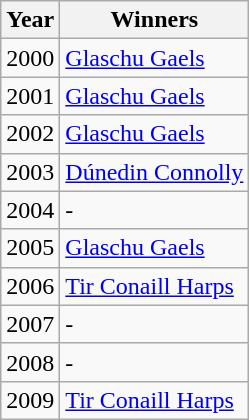<table class="wikitable" border="1">
<tr>
<th>Year</th>
<th>Winners</th>
</tr>
<tr>
<td>2000</td>
<td><a href='#'>Glaschu Gaels</a></td>
</tr>
<tr>
<td>2001</td>
<td><a href='#'>Glaschu Gaels</a></td>
</tr>
<tr>
<td>2002</td>
<td><a href='#'>Glaschu Gaels</a></td>
</tr>
<tr>
<td>2003</td>
<td><a href='#'>Dúnedin Connolly</a></td>
</tr>
<tr>
<td>2004</td>
<td>-</td>
</tr>
<tr>
<td>2005</td>
<td><a href='#'>Glaschu Gaels</a></td>
</tr>
<tr>
<td>2006</td>
<td><a href='#'>Tir Conaill Harps</a></td>
</tr>
<tr>
<td>2007</td>
<td>-</td>
</tr>
<tr>
<td>2008</td>
<td>-</td>
</tr>
<tr>
<td>2009</td>
<td><a href='#'>Tir Conaill Harps</a></td>
</tr>
</table>
